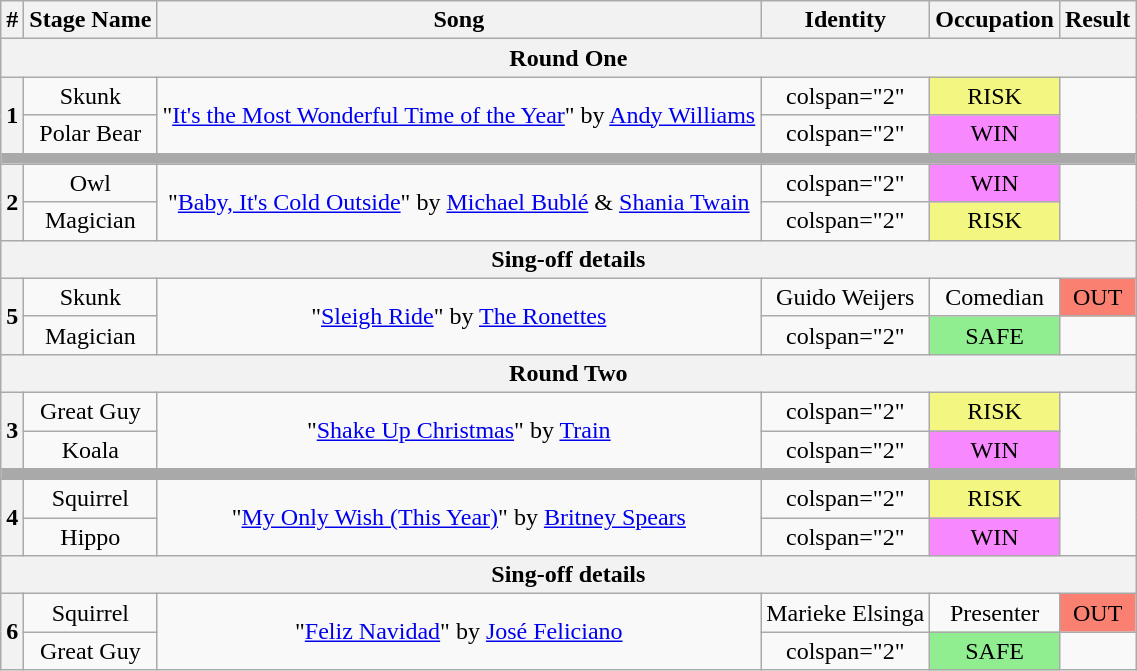<table class="wikitable plainrowheaders" style="text-align: center;">
<tr>
<th><strong>#</strong></th>
<th><strong>Stage Name</strong></th>
<th><strong>Song</strong></th>
<th>Identity</th>
<th><strong>Occupation</strong></th>
<th>Result</th>
</tr>
<tr>
<th colspan="6">Round One</th>
</tr>
<tr>
<th rowspan="2">1</th>
<td>Skunk</td>
<td rowspan="2">"<a href='#'>It's the Most Wonderful Time of the Year</a>" by <a href='#'>Andy Williams</a></td>
<td>colspan="2" </td>
<td bgcolor="#F3F781">RISK</td>
</tr>
<tr>
<td>Polar Bear</td>
<td>colspan="2" </td>
<td bgcolor="F888FD">WIN</td>
</tr>
<tr>
<th colspan="6" style="background:darkgrey"></th>
</tr>
<tr>
<th rowspan="2">2</th>
<td>Owl</td>
<td rowspan="2">"<a href='#'>Baby, It's Cold Outside</a>" by <a href='#'>Michael Bublé</a> & <a href='#'>Shania Twain</a></td>
<td>colspan="2" </td>
<td bgcolor="F888FD">WIN</td>
</tr>
<tr>
<td>Magician</td>
<td>colspan="2" </td>
<td bgcolor="#F3F781">RISK</td>
</tr>
<tr>
<th colspan="6">Sing-off details</th>
</tr>
<tr>
<th rowspan="2">5</th>
<td>Skunk</td>
<td rowspan="2">"<a href='#'>Sleigh Ride</a>" by <a href='#'>The Ronettes</a></td>
<td>Guido Weijers</td>
<td>Comedian</td>
<td bgcolor="salmon">OUT</td>
</tr>
<tr>
<td>Magician</td>
<td>colspan="2" </td>
<td bgcolor="lightgreen">SAFE</td>
</tr>
<tr>
<th colspan="6">Round Two</th>
</tr>
<tr>
<th rowspan="2">3</th>
<td>Great Guy</td>
<td rowspan="2">"<a href='#'>Shake Up Christmas</a>" by <a href='#'>Train</a></td>
<td>colspan="2" </td>
<td bgcolor="#F3F781">RISK</td>
</tr>
<tr>
<td>Koala</td>
<td>colspan="2" </td>
<td bgcolor="F888FD">WIN</td>
</tr>
<tr>
<th colspan="6" style="background:darkgrey"></th>
</tr>
<tr>
<th rowspan="2">4</th>
<td>Squirrel</td>
<td rowspan="2">"<a href='#'>My Only Wish (This Year)</a>" by <a href='#'>Britney Spears</a></td>
<td>colspan="2" </td>
<td bgcolor="#F3F781">RISK</td>
</tr>
<tr>
<td>Hippo</td>
<td>colspan="2" </td>
<td bgcolor="F888FD">WIN</td>
</tr>
<tr>
<th colspan="6">Sing-off details</th>
</tr>
<tr>
<th rowspan="2">6</th>
<td>Squirrel</td>
<td rowspan="2">"<a href='#'>Feliz Navidad</a>" by <a href='#'>José Feliciano</a></td>
<td>Marieke Elsinga</td>
<td>Presenter</td>
<td bgcolor="salmon">OUT</td>
</tr>
<tr>
<td>Great Guy</td>
<td>colspan="2" </td>
<td bgcolor="lightgreen">SAFE</td>
</tr>
</table>
